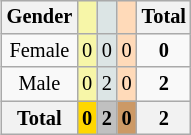<table class=wikitable style="font-size:85%; float:right; text-align:center">
<tr>
<th>Gender</th>
<td bgcolor=F7F6A8></td>
<td bgcolor=DCE5E5></td>
<td bgcolor=FFDAB9></td>
<th>Total</th>
</tr>
<tr>
<td>Female</td>
<td bgcolor=F7F6A8>0</td>
<td bgcolor=DCE5E5>0</td>
<td bgcolor=FFDAB9>0</td>
<td><strong>0</strong></td>
</tr>
<tr>
<td>Male</td>
<td bgcolor=F7F6A8>0</td>
<td bgcolor=DCE5E5>2</td>
<td bgcolor=FFDAB9>0</td>
<td><strong>2</strong></td>
</tr>
<tr>
<th>Total</th>
<th style=background:gold>0</th>
<th style=background:silver>2</th>
<th style=background:#c96>0</th>
<th>2</th>
</tr>
</table>
